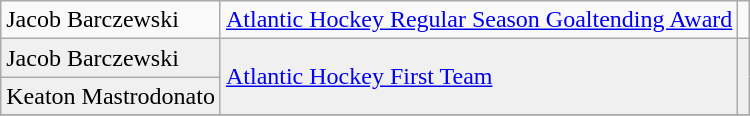<table class="wikitable">
<tr>
<td>Jacob Barczewski</td>
<td><a href='#'>Atlantic Hockey Regular Season Goaltending Award</a></td>
<td></td>
</tr>
<tr bgcolor=f0f0f0>
<td>Jacob Barczewski</td>
<td rowspan=2><a href='#'>Atlantic Hockey First Team</a></td>
<td rowspan=2></td>
</tr>
<tr bgcolor=f0f0f0>
<td>Keaton Mastrodonato</td>
</tr>
<tr>
</tr>
</table>
